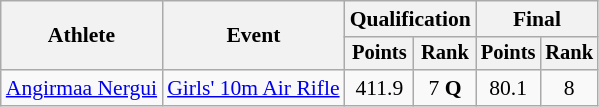<table class="wikitable" style="font-size:90%;">
<tr>
<th rowspan=2>Athlete</th>
<th rowspan=2>Event</th>
<th colspan=2>Qualification</th>
<th colspan=2>Final</th>
</tr>
<tr style="font-size:95%">
<th>Points</th>
<th>Rank</th>
<th>Points</th>
<th>Rank</th>
</tr>
<tr align=center>
<td align=left><a href='#'>Angirmaa Nergui</a></td>
<td align=left><a href='#'>Girls' 10m Air Rifle</a></td>
<td>411.9</td>
<td>7 <strong>Q</strong></td>
<td>80.1</td>
<td>8</td>
</tr>
</table>
